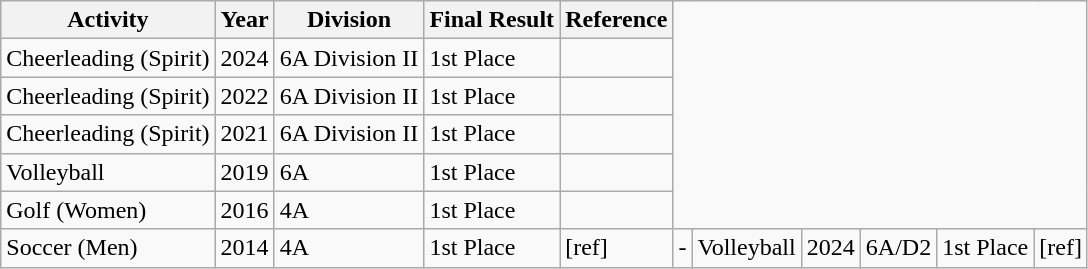<table class="wikitable">
<tr>
<th>Activity</th>
<th>Year</th>
<th>Division</th>
<th>Final Result</th>
<th>Reference</th>
</tr>
<tr>
<td>Cheerleading (Spirit)</td>
<td>2024</td>
<td>6A Division II</td>
<td>1st Place</td>
<td></td>
</tr>
<tr>
<td>Cheerleading (Spirit)</td>
<td>2022</td>
<td>6A Division II</td>
<td>1st Place</td>
<td></td>
</tr>
<tr>
<td>Cheerleading (Spirit)</td>
<td>2021</td>
<td>6A Division II</td>
<td>1st Place</td>
<td></td>
</tr>
<tr>
<td>Volleyball</td>
<td>2019</td>
<td>6A</td>
<td>1st Place</td>
<td></td>
</tr>
<tr>
<td>Golf (Women)</td>
<td>2016</td>
<td>4A</td>
<td>1st Place</td>
<td></td>
</tr>
<tr>
<td>Soccer (Men)</td>
<td>2014</td>
<td>4A</td>
<td>1st Place</td>
<td>[ref]</td>
<td>-</td>
<td>Volleyball</td>
<td>2024</td>
<td>6A/D2</td>
<td>1st Place</td>
<td>[ref]</td>
</tr>
</table>
